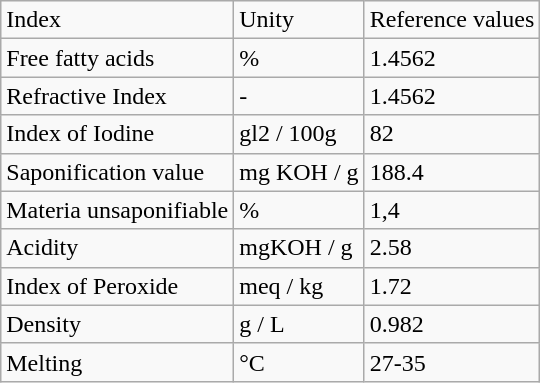<table Class="wikitable">
<tr>
<td>Index</td>
<td>Unity</td>
<td>Reference values</td>
</tr>
<tr>
<td>Free fatty acids</td>
<td>%</td>
<td>1.4562</td>
</tr>
<tr>
<td>Refractive Index</td>
<td>-</td>
<td>1.4562</td>
</tr>
<tr>
<td>Index of Iodine</td>
<td>gl2 / 100g</td>
<td>82</td>
</tr>
<tr>
<td>Saponification value</td>
<td>mg KOH / g</td>
<td>188.4</td>
</tr>
<tr>
<td>Materia unsaponifiable</td>
<td>%</td>
<td>1,4</td>
</tr>
<tr>
<td>Acidity</td>
<td>mgKOH / g</td>
<td>2.58</td>
</tr>
<tr>
<td>Index of Peroxide</td>
<td>meq / kg</td>
<td>1.72</td>
</tr>
<tr>
<td>Density</td>
<td>g / L</td>
<td>0.982</td>
</tr>
<tr>
<td>Melting</td>
<td>°C</td>
<td>27-35</td>
</tr>
</table>
